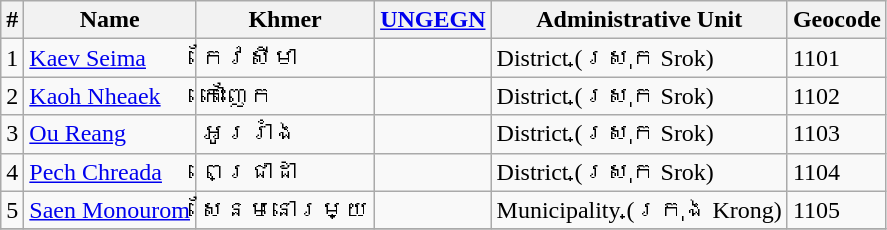<table class="wikitable sortable">
<tr>
<th>#</th>
<th>Name</th>
<th>Khmer</th>
<th><a href='#'>UNGEGN</a></th>
<th>Administrative Unit</th>
<th>Geocode</th>
</tr>
<tr>
<td>1</td>
<td><a href='#'>Kaev Seima</a></td>
<td>កែវសីមា</td>
<td></td>
<td>District (ស្រុក Srok)</td>
<td>1101</td>
</tr>
<tr>
<td>2</td>
<td><a href='#'>Kaoh Nheaek</a></td>
<td>កោះញែក</td>
<td></td>
<td>District (ស្រុក Srok)</td>
<td>1102</td>
</tr>
<tr>
<td>3</td>
<td><a href='#'>Ou Reang</a></td>
<td>អូររាំង</td>
<td></td>
<td>District (ស្រុក Srok)</td>
<td>1103</td>
</tr>
<tr>
<td>4</td>
<td><a href='#'>Pech Chreada</a></td>
<td>ពេជ្រាដា</td>
<td></td>
<td>District (ស្រុក Srok)</td>
<td>1104</td>
</tr>
<tr>
<td>5</td>
<td><a href='#'>Saen Monourom</a></td>
<td>សែនមនោរម្យ</td>
<td></td>
<td>Municipality (ក្រុង Krong)</td>
<td>1105</td>
</tr>
<tr>
</tr>
</table>
